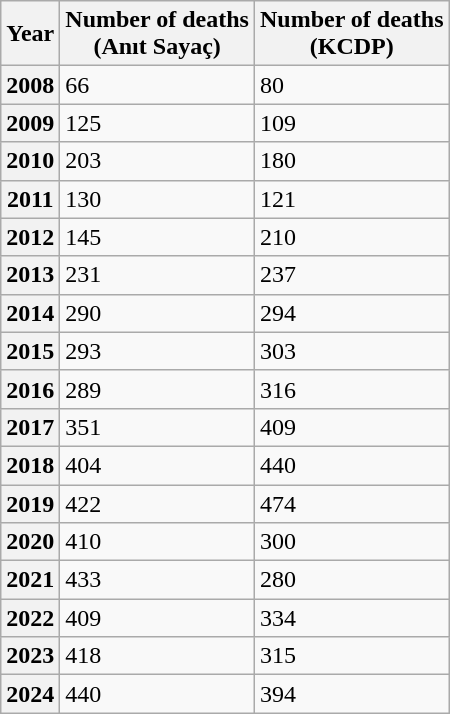<table class="wikitable">
<tr>
<th>Year</th>
<th>Number of deaths<br>(Anıt Sayaç)</th>
<th>Number of deaths<br>(KCDP)</th>
</tr>
<tr>
<th>2008</th>
<td>66</td>
<td>80</td>
</tr>
<tr>
<th>2009</th>
<td>125</td>
<td>109</td>
</tr>
<tr>
<th>2010</th>
<td>203</td>
<td>180</td>
</tr>
<tr>
<th>2011</th>
<td>130</td>
<td>121</td>
</tr>
<tr>
<th>2012</th>
<td>145</td>
<td>210</td>
</tr>
<tr>
<th>2013</th>
<td>231</td>
<td>237</td>
</tr>
<tr>
<th>2014</th>
<td>290</td>
<td>294</td>
</tr>
<tr>
<th>2015</th>
<td>293</td>
<td>303</td>
</tr>
<tr>
<th>2016</th>
<td>289</td>
<td>316</td>
</tr>
<tr>
<th>2017</th>
<td>351</td>
<td>409</td>
</tr>
<tr>
<th>2018</th>
<td>404</td>
<td>440</td>
</tr>
<tr>
<th>2019</th>
<td>422</td>
<td>474</td>
</tr>
<tr>
<th>2020</th>
<td>410</td>
<td>300</td>
</tr>
<tr>
<th>2021</th>
<td>433</td>
<td>280</td>
</tr>
<tr>
<th>2022</th>
<td>409</td>
<td>334</td>
</tr>
<tr>
<th>2023</th>
<td>418</td>
<td>315</td>
</tr>
<tr>
<th>2024</th>
<td>440</td>
<td>394</td>
</tr>
</table>
